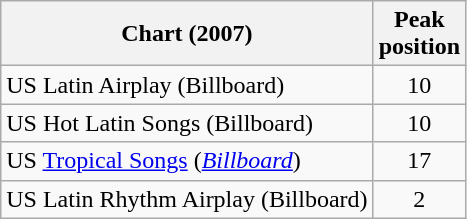<table class="wikitable sortable">
<tr>
<th>Chart (2007)</th>
<th>Peak<br>position</th>
</tr>
<tr>
<td>US Latin Airplay (Billboard)</td>
<td style="text-align:center;">10</td>
</tr>
<tr>
<td>US Hot Latin Songs (Billboard)</td>
<td style="text-align:center;">10</td>
</tr>
<tr>
<td>US <a href='#'>Tropical Songs</a> (<em><a href='#'>Billboard</a></em>)</td>
<td style="text-align:center;">17</td>
</tr>
<tr>
<td>US Latin Rhythm Airplay (Billboard)</td>
<td style="text-align:center;">2</td>
</tr>
</table>
